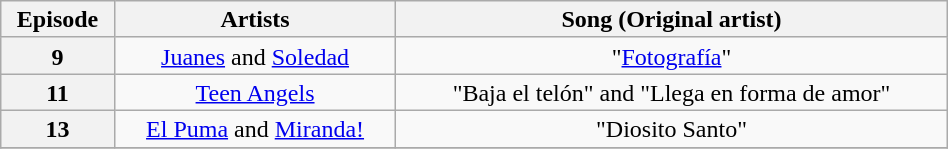<table class="wikitable" style="text-align:center; line-height:17px; width:50%;">
<tr>
<th scope="col">Episode</th>
<th scope="col">Artists</th>
<th scope="col">Song <span>(Original artist)</span></th>
</tr>
<tr>
<th>9</th>
<td><a href='#'>Juanes</a> and <a href='#'>Soledad</a></td>
<td>"<a href='#'>Fotografía</a>"</td>
</tr>
<tr>
<th>11</th>
<td><a href='#'>Teen Angels</a></td>
<td>"Baja el telón" and "Llega en forma de amor"</td>
</tr>
<tr>
<th>13</th>
<td><a href='#'>El Puma</a> and <a href='#'>Miranda!</a></td>
<td>"Diosito Santo"</td>
</tr>
<tr>
</tr>
</table>
